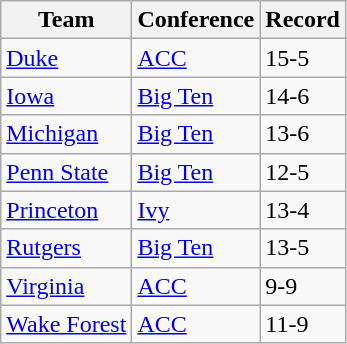<table class="wikitable">
<tr>
<th>Team</th>
<th>Conference</th>
<th>Record</th>
</tr>
<tr>
<td><a href='#'>Duke</a></td>
<td><a href='#'>ACC</a></td>
<td>15-5</td>
</tr>
<tr>
<td><a href='#'>Iowa</a></td>
<td><a href='#'>Big Ten</a></td>
<td>14-6</td>
</tr>
<tr>
<td><a href='#'>Michigan</a></td>
<td><a href='#'>Big Ten</a></td>
<td>13-6</td>
</tr>
<tr>
<td><a href='#'>Penn State</a></td>
<td><a href='#'>Big Ten</a></td>
<td>12-5</td>
</tr>
<tr>
<td><a href='#'>Princeton</a></td>
<td><a href='#'>Ivy</a></td>
<td>13-4</td>
</tr>
<tr>
<td><a href='#'>Rutgers</a></td>
<td><a href='#'>Big Ten</a></td>
<td>13-5</td>
</tr>
<tr>
<td><a href='#'>Virginia</a></td>
<td><a href='#'>ACC</a></td>
<td>9-9</td>
</tr>
<tr>
<td><a href='#'>Wake Forest</a></td>
<td><a href='#'>ACC</a></td>
<td>11-9</td>
</tr>
</table>
